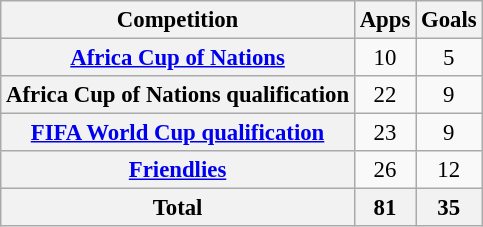<table class="wikitable plainrowheaders sortable" style="text-align:center; font-size:95%">
<tr>
<th scope="col">Competition</th>
<th scope="col">Apps</th>
<th scope="col">Goals</th>
</tr>
<tr>
<th scope="row"><a href='#'>Africa Cup of Nations</a></th>
<td>10</td>
<td>5</td>
</tr>
<tr>
<th scope="row">Africa Cup of Nations qualification</th>
<td>22</td>
<td>9</td>
</tr>
<tr>
<th scope="row"><a href='#'>FIFA World Cup qualification</a></th>
<td>23</td>
<td>9</td>
</tr>
<tr>
<th scope="row"><a href='#'>Friendlies</a></th>
<td>26</td>
<td>12</td>
</tr>
<tr>
<th>Total</th>
<th>81</th>
<th>35</th>
</tr>
</table>
